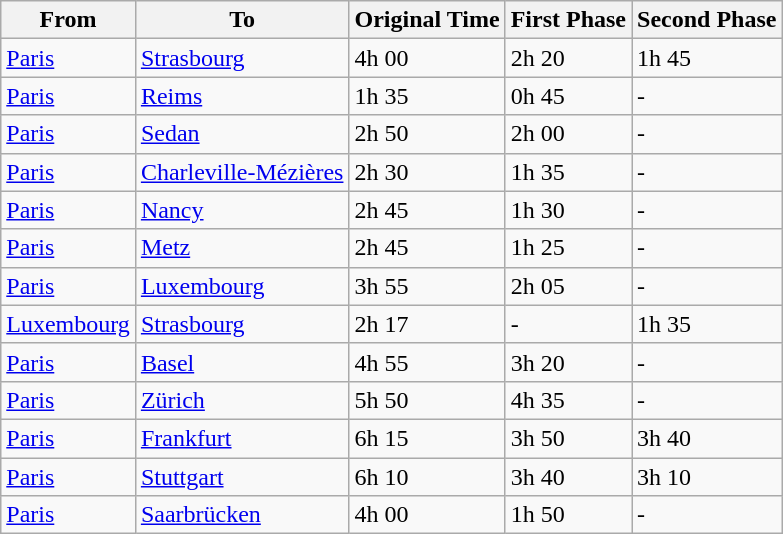<table class="wikitable">
<tr>
<th>From</th>
<th>To</th>
<th>Original Time</th>
<th>First Phase</th>
<th>Second Phase</th>
</tr>
<tr>
<td><a href='#'>Paris</a></td>
<td><a href='#'>Strasbourg</a></td>
<td>4h 00</td>
<td>2h 20</td>
<td>1h 45</td>
</tr>
<tr>
<td><a href='#'>Paris</a></td>
<td><a href='#'>Reims</a></td>
<td>1h 35</td>
<td>0h 45</td>
<td>-</td>
</tr>
<tr>
<td><a href='#'>Paris</a></td>
<td><a href='#'>Sedan</a></td>
<td>2h 50</td>
<td>2h 00</td>
<td>-</td>
</tr>
<tr>
<td><a href='#'>Paris</a></td>
<td><a href='#'>Charleville-Mézières</a></td>
<td>2h 30</td>
<td>1h 35</td>
<td>-</td>
</tr>
<tr>
<td><a href='#'>Paris</a></td>
<td><a href='#'>Nancy</a></td>
<td>2h 45</td>
<td>1h 30</td>
<td>-</td>
</tr>
<tr>
<td><a href='#'>Paris</a></td>
<td><a href='#'>Metz</a></td>
<td>2h 45</td>
<td>1h 25</td>
<td>-</td>
</tr>
<tr>
<td><a href='#'>Paris</a></td>
<td><a href='#'>Luxembourg</a></td>
<td>3h 55</td>
<td>2h 05</td>
<td>-</td>
</tr>
<tr>
<td><a href='#'>Luxembourg</a></td>
<td><a href='#'>Strasbourg</a></td>
<td>2h 17</td>
<td>-</td>
<td>1h 35</td>
</tr>
<tr>
<td><a href='#'>Paris</a></td>
<td><a href='#'>Basel</a></td>
<td>4h 55</td>
<td>3h 20</td>
<td>-</td>
</tr>
<tr>
<td><a href='#'>Paris</a></td>
<td><a href='#'>Zürich</a></td>
<td>5h 50</td>
<td>4h 35</td>
<td>-</td>
</tr>
<tr>
<td><a href='#'>Paris</a></td>
<td><a href='#'>Frankfurt</a></td>
<td>6h 15</td>
<td>3h 50</td>
<td>3h 40</td>
</tr>
<tr>
<td><a href='#'>Paris</a></td>
<td><a href='#'>Stuttgart</a></td>
<td>6h 10</td>
<td>3h 40</td>
<td>3h 10</td>
</tr>
<tr>
<td><a href='#'>Paris</a></td>
<td><a href='#'>Saarbrücken</a></td>
<td>4h 00</td>
<td>1h 50</td>
<td>-</td>
</tr>
</table>
